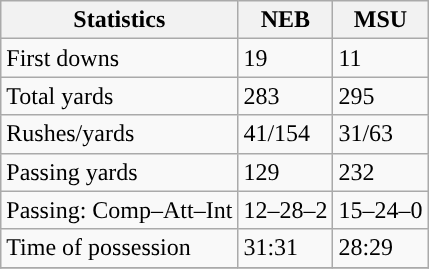<table class="wikitable" style="float: left;">
<tr>
<th>Statistics</th>
<th>NEB</th>
<th>MSU</th>
</tr>
<tr>
<td>First downs</td>
<td>19</td>
<td>11</td>
</tr>
<tr>
<td>Total yards</td>
<td>283</td>
<td>295</td>
</tr>
<tr>
<td>Rushes/yards</td>
<td>41/154</td>
<td>31/63</td>
</tr>
<tr>
<td>Passing yards</td>
<td>129</td>
<td>232</td>
</tr>
<tr>
<td>Passing: Comp–Att–Int</td>
<td>12–28–2</td>
<td>15–24–0</td>
</tr>
<tr>
<td>Time of possession</td>
<td>31:31</td>
<td>28:29</td>
</tr>
<tr>
</tr>
</table>
